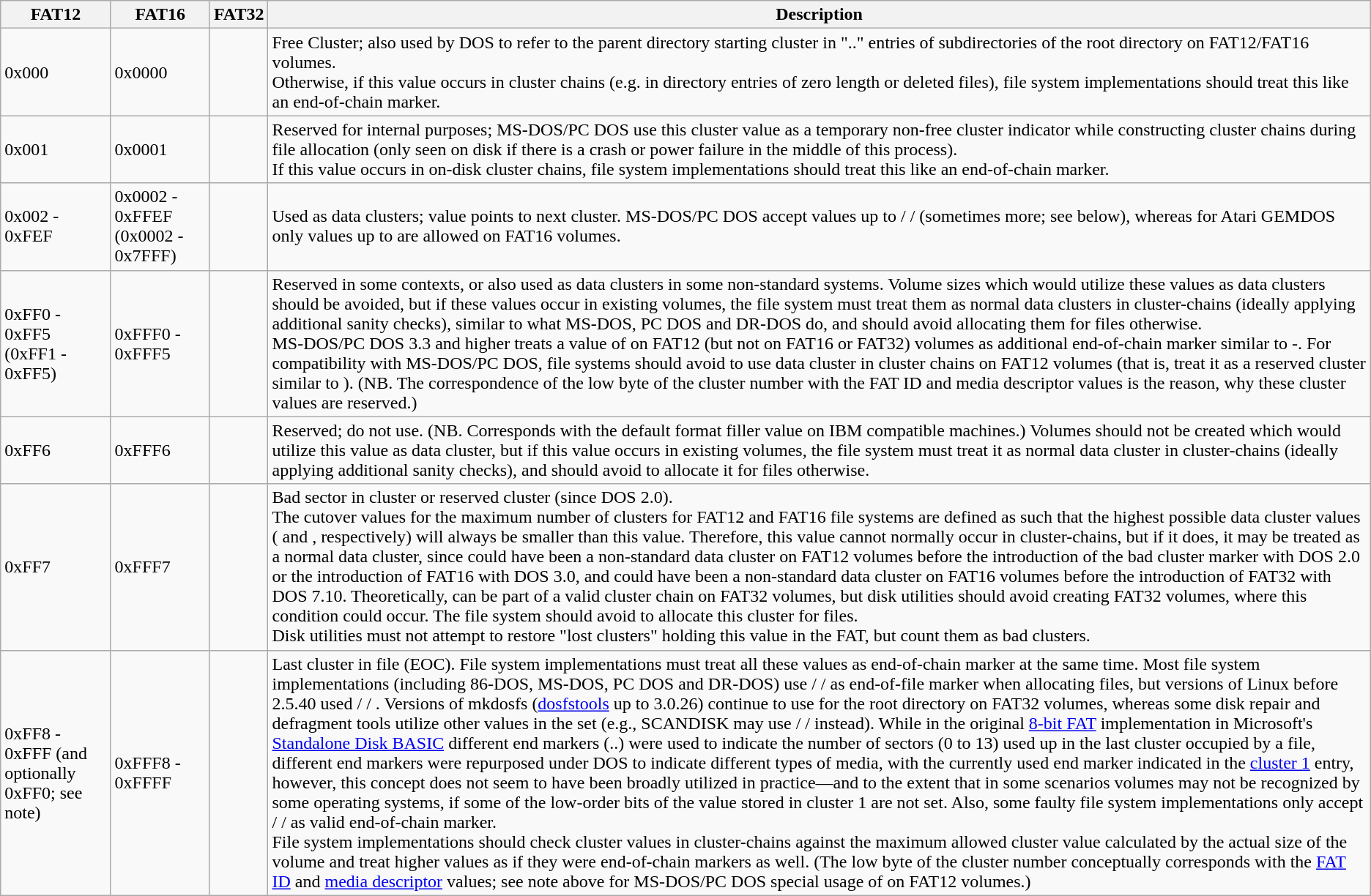<table class="wikitable">
<tr>
<th>FAT12</th>
<th>FAT16</th>
<th>FAT32</th>
<th>Description</th>
</tr>
<tr>
<td>0x000</td>
<td>0x0000</td>
<td></td>
<td>Free Cluster; also used by DOS to refer to the parent directory starting cluster in ".." entries of subdirectories of the root directory on FAT12/FAT16 volumes.<br>Otherwise, if this value occurs in cluster chains (e.g. in directory entries of zero length or deleted files), file system implementations should treat this like an end-of-chain marker.</td>
</tr>
<tr>
<td>0x001</td>
<td>0x0001</td>
<td></td>
<td>Reserved for internal purposes; MS-DOS/PC DOS use this cluster value as a temporary non-free cluster indicator while constructing cluster chains during file allocation (only seen on disk if there is a crash or power failure in the middle of this process).<br>If this value occurs in on-disk cluster chains, file system implementations should treat this like an end-of-chain marker.</td>
</tr>
<tr>
<td>0x002 - 0xFEF</td>
<td>0x0002 - 0xFFEF (0x0002 - 0x7FFF)</td>
<td> </td>
<td>Used as data clusters; value points to next cluster. MS-DOS/PC DOS accept values up to  /  /  (sometimes more; see below), whereas for Atari GEMDOS only values up to  are allowed on FAT16 volumes.</td>
</tr>
<tr>
<td>0xFF0 - 0xFF5 (0xFF1 - 0xFF5)</td>
<td>0xFFF0 - 0xFFF5</td>
<td> </td>
<td>Reserved in some contexts, or also used as data clusters in some non-standard systems. Volume sizes which would utilize these values as data clusters should be avoided, but if these values occur in existing volumes, the file system must treat them as normal data clusters in cluster-chains (ideally applying additional sanity checks), similar to what MS-DOS, PC DOS and DR-DOS do, and should avoid allocating them for files otherwise.<br>MS-DOS/PC DOS 3.3 and higher treats a value of  on FAT12 (but not on FAT16 or FAT32) volumes as additional end-of-chain marker similar to -. For compatibility with MS-DOS/PC DOS, file systems should avoid to use data cluster  in cluster chains on FAT12 volumes (that is, treat it as a reserved cluster similar to ). (NB. The correspondence of the low byte of the cluster number with the FAT ID and media descriptor values is the reason, why these cluster values are reserved.)</td>
</tr>
<tr>
<td>0xFF6</td>
<td>0xFFF6</td>
<td></td>
<td>Reserved; do not use. (NB. Corresponds with the default format filler value  on IBM compatible machines.) Volumes should not be created which would utilize this value as data cluster, but if this value occurs in existing volumes, the file system must treat it as normal data cluster in cluster-chains (ideally applying additional sanity checks), and should avoid to allocate it for files otherwise.</td>
</tr>
<tr>
<td>0xFF7</td>
<td>0xFFF7</td>
<td></td>
<td>Bad sector in cluster or reserved cluster (since DOS 2.0).<br>The cutover values for the maximum number of clusters for FAT12 and FAT16 file systems are defined as such that the highest possible data cluster values ( and , respectively) will always be smaller than this value. Therefore, this value cannot normally occur in cluster-chains, but if it does, it may be treated as a normal data cluster, since  could have been a non-standard data cluster on FAT12 volumes before the introduction of the bad cluster marker with DOS 2.0 or the introduction of FAT16 with DOS 3.0, and  could have been a non-standard data cluster on FAT16 volumes before the introduction of FAT32 with DOS 7.10. Theoretically,  can be part of a valid cluster chain on FAT32 volumes, but disk utilities should avoid creating FAT32 volumes, where this condition could occur. The file system should avoid to allocate this cluster for files.<br>Disk utilities must not attempt to restore "lost clusters" holding this value in the FAT, but count them as bad clusters.</td>
</tr>
<tr>
<td>0xFF8 - 0xFFF (and optionally 0xFF0; see note)</td>
<td>0xFFF8 - 0xFFFF</td>
<td> </td>
<td>Last cluster in file (EOC). File system implementations must treat all these values as end-of-chain marker at the same time. Most file system implementations (including 86-DOS, MS-DOS, PC DOS and DR-DOS) use  /  /  as end-of-file marker when allocating files, but versions of Linux before 2.5.40 used  /  / . Versions of mkdosfs (<a href='#'>dosfstools</a> up to 3.0.26) continue to use  for the root directory on FAT32 volumes, whereas some disk repair and defragment tools utilize other values in the set (e.g., SCANDISK may use  /  /  instead). While in the original <a href='#'>8-bit FAT</a> implementation in Microsoft's <a href='#'>Standalone Disk BASIC</a> different end markers (..) were used to indicate the number of sectors (0 to 13) used up in the last cluster occupied by a file, different end markers were repurposed under DOS to indicate different types of media, with the currently used end marker indicated in the <a href='#'>cluster 1</a> entry, however, this concept does not seem to have been broadly utilized in practice—and to the extent that in some scenarios volumes may not be recognized by some operating systems, if some of the low-order bits of the value stored in cluster 1 are not set. Also, some faulty file system implementations only accept  /  /  as valid end-of-chain marker.<br>File system implementations should check cluster values in cluster-chains against the maximum allowed cluster value calculated by the actual size of the volume and treat higher values as if they were end-of-chain markers as well.
(The low byte of the cluster number conceptually corresponds with the <a href='#'>FAT ID</a> and <a href='#'>media descriptor</a> values; see note above for MS-DOS/PC DOS special usage of  on FAT12 volumes.)</td>
</tr>
</table>
